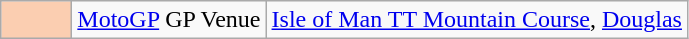<table class="wikitable">
<tr>
<td width=40px align=center style="background-color:#FBCEB1"></td>
<td><a href='#'>MotoGP</a> GP Venue</td>
<td><a href='#'>Isle of Man TT Mountain Course</a>, <a href='#'>Douglas</a></td>
</tr>
</table>
